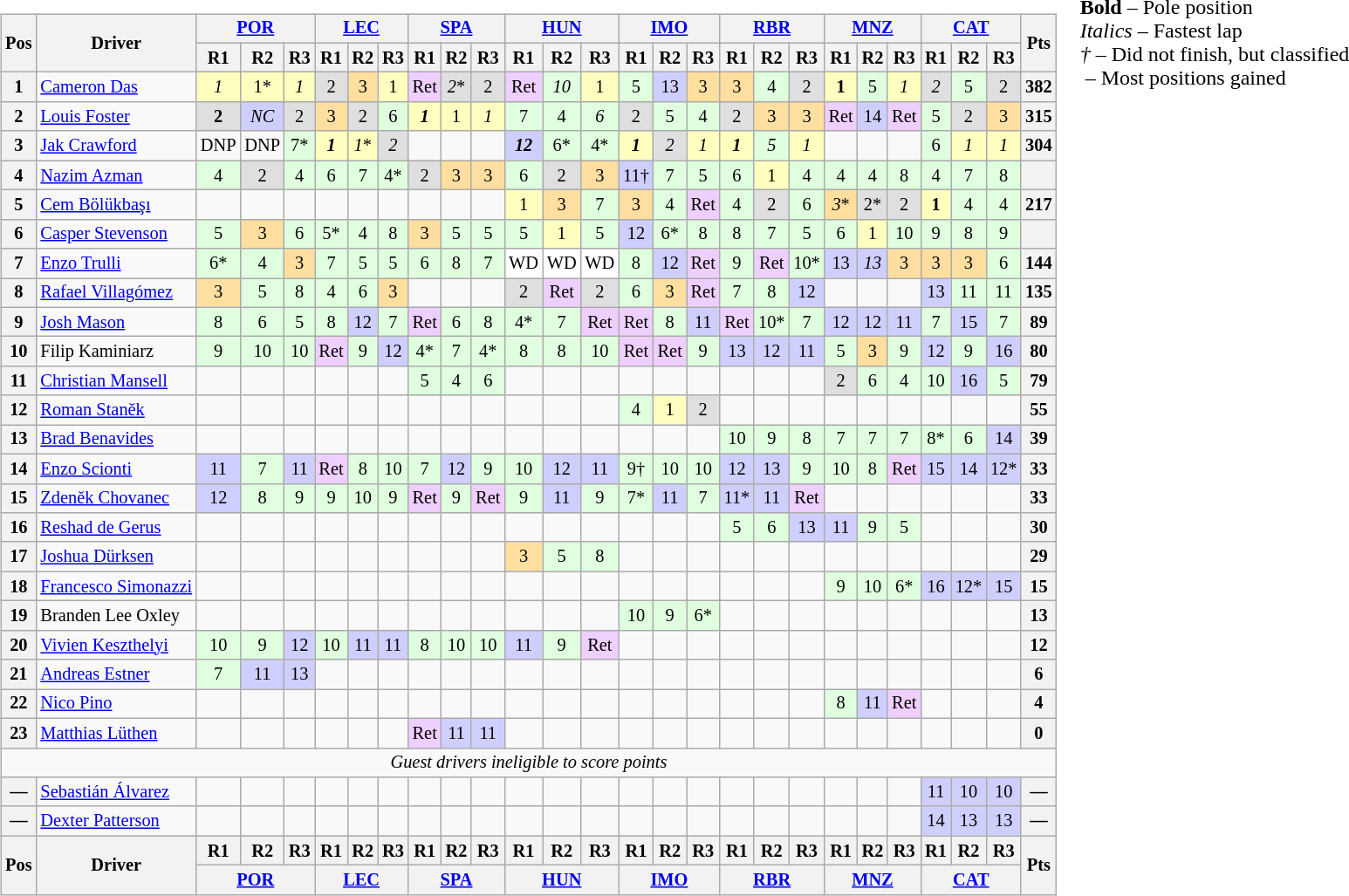<table>
<tr>
<td style="vertical-align:top"><br><table class="wikitable" style="font-size: 85%; text-align:center">
<tr>
<th rowspan="2" valign="middle">Pos</th>
<th rowspan="2" valign="middle">Driver</th>
<th colspan="3"><a href='#'>POR</a><br></th>
<th colspan="3"><a href='#'>LEC</a><br></th>
<th colspan="3"><a href='#'>SPA</a><br></th>
<th colspan="3"><a href='#'>HUN</a><br></th>
<th colspan="3"><a href='#'>IMO</a><br></th>
<th colspan="3"><a href='#'>RBR</a><br></th>
<th colspan="3"><a href='#'>MNZ</a><br></th>
<th colspan="3"><a href='#'>CAT</a><br></th>
<th rowspan="2" valign="middle">Pts</th>
</tr>
<tr>
<th>R1</th>
<th>R2</th>
<th>R3</th>
<th>R1</th>
<th>R2</th>
<th>R3</th>
<th>R1</th>
<th>R2</th>
<th>R3</th>
<th>R1</th>
<th>R2</th>
<th>R3</th>
<th>R1</th>
<th>R2</th>
<th>R3</th>
<th>R1</th>
<th>R2</th>
<th>R3</th>
<th>R1</th>
<th>R2</th>
<th>R3</th>
<th>R1</th>
<th>R2</th>
<th>R3</th>
</tr>
<tr>
<th>1</th>
<td align="left"> <a href='#'>Cameron Das</a></td>
<td style="background:#FFFFBF;"><em>1</em></td>
<td style="background:#FFFFBF;">1*</td>
<td style="background:#FFFFBF;"><em>1</em></td>
<td style="background:#DFDFDF;">2</td>
<td style="background:#FFDF9F;">3</td>
<td style="background:#FFFFBF;">1</td>
<td style="background:#EFCFFF;">Ret</td>
<td style="background:#DFDFDF;"><em>2</em>*</td>
<td style="background:#DFDFDF;">2</td>
<td style="background:#EFCFFF;">Ret</td>
<td style="background:#DFFFDF;"><em>10</em></td>
<td style="background:#FFFFBF;">1</td>
<td style="background:#DFFFDF;">5</td>
<td style="background:#cfcfff;">13</td>
<td style="background:#FFDF9F;">3</td>
<td style="background:#FFDF9F;">3</td>
<td style="background:#DFFFDF;">4</td>
<td style="background:#DFDFDF;">2</td>
<td style="background:#FFFFBF;"><strong>1</strong></td>
<td style="background:#DFFFDF;">5</td>
<td style="background:#FFFFBF;"><em>1</em></td>
<td style="background:#DFDFDF;"><em>2</em></td>
<td style="background:#DFFFDF;">5</td>
<td style="background:#DFDFDF;">2</td>
<th>382</th>
</tr>
<tr>
<th>2</th>
<td align="left"> <a href='#'>Louis Foster</a></td>
<td style="background:#DFDFDF;"><strong>2</strong></td>
<td style="background:#cfcfff;"><em>NC</em></td>
<td style="background:#DFDFDF;">2</td>
<td style="background:#FFDF9F;">3</td>
<td style="background:#DFDFDF;">2</td>
<td style="background:#DFFFDF;">6</td>
<td style="background:#FFFFBF;"><strong><em>1</em></strong></td>
<td style="background:#FFFFBF;">1</td>
<td style="background:#FFFFBF;"><em>1</em></td>
<td style="background:#DFFFDF;">7</td>
<td style="background:#DFFFDF;">4</td>
<td style="background:#DFFFDF;"><em>6</em></td>
<td style="background:#DFDFDF;">2</td>
<td style="background:#DFFFDF;">5</td>
<td style="background:#DFFFDF;">4</td>
<td style="background:#DFDFDF;">2</td>
<td style="background:#FFDF9F;">3</td>
<td style="background:#FFDF9F;">3</td>
<td style="background:#EFCFFF;">Ret</td>
<td style="background:#cfcfff;">14</td>
<td style="background:#EFCFFF;">Ret</td>
<td style="background:#DFFFDF;">5</td>
<td style="background:#DFDFDF;">2</td>
<td style="background:#FFDF9F;">3</td>
<th>315</th>
</tr>
<tr>
<th>3</th>
<td align="left"> <a href='#'>Jak Crawford</a></td>
<td>DNP</td>
<td>DNP</td>
<td style="background:#DFFFDF;">7*</td>
<td style="background:#FFFFBF;"><strong><em>1</em></strong></td>
<td style="background:#FFFFBF;"><em>1</em>*</td>
<td style="background:#DFDFDF;"><em>2</em></td>
<td></td>
<td></td>
<td></td>
<td style="background:#cfcfff;"><strong><em>12</em></strong></td>
<td style="background:#DFFFDF;">6*</td>
<td style="background:#DFFFDF;">4*</td>
<td style="background:#FFFFBF;"><strong><em>1</em></strong></td>
<td style="background:#DFDFDF;"><em>2</em></td>
<td style="background:#FFFFBF;"><em>1</em></td>
<td style="background:#FFFFBF;"><strong><em>1</em></strong></td>
<td style="background:#DFFFDF;"><em>5</em></td>
<td style="background:#FFFFBF;"><em>1</em></td>
<td></td>
<td></td>
<td></td>
<td style="background:#DFFFDF;">6</td>
<td style="background:#FFFFBF;"><em>1</em></td>
<td style="background:#FFFFBF;"><em>1</em></td>
<th>304</th>
</tr>
<tr>
<th>4</th>
<td align="left"> <a href='#'>Nazim Azman</a></td>
<td style="background:#DFFFDF;">4</td>
<td style="background:#DFDFDF;">2</td>
<td style="background:#DFFFDF;">4</td>
<td style="background:#DFFFDF;">6</td>
<td style="background:#DFFFDF;">7</td>
<td style="background:#DFFFDF;">4*</td>
<td style="background:#DFDFDF;">2</td>
<td style="background:#FFDF9F;">3</td>
<td style="background:#FFDF9F;">3</td>
<td style="background:#DFFFDF;">6</td>
<td style="background:#DFDFDF;">2</td>
<td style="background:#FFDF9F;">3</td>
<td style="background:#cfcfff;">11†</td>
<td style="background:#DFFFDF;">7</td>
<td style="background:#DFFFDF;">5</td>
<td style="background:#DFFFDF;">6</td>
<td style="background:#FFFFBF;">1</td>
<td style="background:#DFFFDF;">4</td>
<td style="background:#DFFFDF;">4</td>
<td style="background:#DFFFDF;">4</td>
<td style="background:#DFFFDF;">8</td>
<td style="background:#DFFFDF;">4</td>
<td style="background:#DFFFDF;">7</td>
<td style="background:#DFFFDF;">8</td>
<th></th>
</tr>
<tr>
<th>5</th>
<td align="left"> <a href='#'>Cem Bölükbaşı</a></td>
<td></td>
<td></td>
<td></td>
<td></td>
<td></td>
<td></td>
<td></td>
<td></td>
<td></td>
<td style="background:#FFFFBF;">1</td>
<td style="background:#FFDF9F;">3</td>
<td style="background:#DFFFDF;">7</td>
<td style="background:#FFDF9F;">3</td>
<td style="background:#DFFFDF;">4</td>
<td style="background:#EFCFFF;">Ret</td>
<td style="background:#DFFFDF;">4</td>
<td style="background:#DFDFDF;">2</td>
<td style="background:#DFFFDF;">6</td>
<td style="background:#FFDF9F;"><em>3</em>*</td>
<td style="background:#DFDFDF;">2*</td>
<td style="background:#DFDFDF;">2</td>
<td style="background:#FFFFBF;"><strong>1</strong></td>
<td style="background:#DFFFDF;">4</td>
<td style="background:#DFFFDF;">4</td>
<th>217</th>
</tr>
<tr>
<th>6</th>
<td align="left"> <a href='#'>Casper Stevenson</a></td>
<td style="background:#DFFFDF;">5</td>
<td style="background:#FFDF9F;">3</td>
<td style="background:#DFFFDF;">6</td>
<td style="background:#DFFFDF;">5*</td>
<td style="background:#DFFFDF;">4</td>
<td style="background:#DFFFDF;">8</td>
<td style="background:#FFDF9F;">3</td>
<td style="background:#DFFFDF;">5</td>
<td style="background:#DFFFDF;">5</td>
<td style="background:#DFFFDF;">5</td>
<td style="background:#FFFFBF;">1</td>
<td style="background:#DFFFDF;">5</td>
<td style="background:#cfcfff;">12</td>
<td style="background:#DFFFDF;">6*</td>
<td style="background:#DFFFDF;">8</td>
<td style="background:#DFFFDF;">8</td>
<td style="background:#DFFFDF;">7</td>
<td style="background:#DFFFDF;">5</td>
<td style="background:#DFFFDF;">6</td>
<td style="background:#FFFFBF;">1</td>
<td style="background:#DFFFDF;">10</td>
<td style="background:#DFFFDF;">9</td>
<td style="background:#DFFFDF;">8</td>
<td style="background:#DFFFDF;">9</td>
<th></th>
</tr>
<tr>
<th>7</th>
<td align="left"> <a href='#'>Enzo Trulli</a></td>
<td style="background:#DFFFDF;">6*</td>
<td style="background:#DFFFDF;">4</td>
<td style="background:#FFDF9F;">3</td>
<td style="background:#DFFFDF;">7</td>
<td style="background:#DFFFDF;">5</td>
<td style="background:#DFFFDF;">5</td>
<td style="background:#DFFFDF;">6</td>
<td style="background:#DFFFDF;">8</td>
<td style="background:#DFFFDF;">7</td>
<td style="background:#FFFFFF;">WD</td>
<td style="background:#FFFFFF;">WD</td>
<td style="background:#FFFFFF;">WD</td>
<td style="background:#DFFFDF;">8</td>
<td style="background:#cfcfff;">12</td>
<td style="background:#EFCFFF;">Ret</td>
<td style="background:#DFFFDF;">9</td>
<td style="background:#EFCFFF;">Ret</td>
<td style="background:#DFFFDF;">10*</td>
<td style="background:#cfcfff;">13</td>
<td style="background:#cfcfff;"><em>13</em></td>
<td style="background:#FFDF9F;">3</td>
<td style="background:#FFDF9F;">3</td>
<td style="background:#FFDF9F;">3</td>
<td style="background:#DFFFDF;">6</td>
<th>144</th>
</tr>
<tr>
<th>8</th>
<td align="left"> <a href='#'>Rafael Villagómez</a></td>
<td style="background:#FFDF9F;">3</td>
<td style="background:#DFFFDF;">5</td>
<td style="background:#DFFFDF;">8</td>
<td style="background:#DFFFDF;">4</td>
<td style="background:#DFFFDF;">6</td>
<td style="background:#FFDF9F;">3</td>
<td></td>
<td></td>
<td></td>
<td style="background:#DFDFDF;">2</td>
<td style="background:#EFCFFF;">Ret</td>
<td style="background:#DFDFDF;">2</td>
<td style="background:#DFFFDF;">6</td>
<td style="background:#FFDF9F;">3</td>
<td style="background:#EFCFFF;">Ret</td>
<td style="background:#DFFFDF;">7</td>
<td style="background:#DFFFDF;">8</td>
<td style="background:#CFCFFF;">12</td>
<td></td>
<td></td>
<td></td>
<td style="background:#CFCFFF;">13</td>
<td style="background:#DFFFDF;">11</td>
<td style="background:#DFFFDF;">11</td>
<th>135</th>
</tr>
<tr>
<th>9</th>
<td align="left"> <a href='#'>Josh Mason</a></td>
<td style="background:#DFFFDF;">8</td>
<td style="background:#DFFFDF;">6</td>
<td style="background:#DFFFDF;">5</td>
<td style="background:#DFFFDF;">8</td>
<td style="background:#cfcfff;">12</td>
<td style="background:#DFFFDF;">7</td>
<td style="background:#EFCFFF;">Ret</td>
<td style="background:#DFFFDF;">6</td>
<td style="background:#DFFFDF;">8</td>
<td style="background:#DFFFDF;">4*</td>
<td style="background:#DFFFDF;">7</td>
<td style="background:#EFCFFF;">Ret</td>
<td style="background:#EFCFFF;">Ret</td>
<td style="background:#DFFFDF;">8</td>
<td style="background:#cfcfff;">11</td>
<td style="background:#EFCFFF;">Ret</td>
<td style="background:#DFFFDF;">10*</td>
<td style="background:#DFFFDF;">7</td>
<td style="background:#cfcfff;">12</td>
<td style="background:#cfcfff;">12</td>
<td style="background:#cfcfff;">11</td>
<td style="background:#DFFFDF;">7</td>
<td style="background:#cfcfff;">15</td>
<td style="background:#DFFFDF;">7</td>
<th>89</th>
</tr>
<tr>
<th>10</th>
<td align="left"> Filip Kaminiarz</td>
<td style="background:#DFFFDF;">9</td>
<td style="background:#DFFFDF;">10</td>
<td style="background:#DFFFDF;">10</td>
<td style="background:#EFCFFF;">Ret</td>
<td style="background:#DFFFDF;">9</td>
<td style="background:#cfcfff;">12</td>
<td style="background:#DFFFDF;">4*</td>
<td style="background:#DFFFDF;">7</td>
<td style="background:#DFFFDF;">4*</td>
<td style="background:#DFFFDF;">8</td>
<td style="background:#DFFFDF;">8</td>
<td style="background:#DFFFDF;">10</td>
<td style="background:#EFCFFF;">Ret</td>
<td style="background:#EFCFFF;">Ret</td>
<td style="background:#DFFFDF;">9</td>
<td style="background:#cfcfff;">13</td>
<td style="background:#cfcfff;">12</td>
<td style="background:#CFCFFF;">11</td>
<td style="background:#DFFFDF;">5</td>
<td style="background:#FFDF9F;">3</td>
<td style="background:#DFFFDF;">9</td>
<td style="background:#cfcfff;">12</td>
<td style="background:#DFFFDF;">9</td>
<td style="background:#cfcfff;">16</td>
<th>80</th>
</tr>
<tr>
<th>11</th>
<td align="left"> <a href='#'>Christian Mansell</a></td>
<td></td>
<td></td>
<td></td>
<td></td>
<td></td>
<td></td>
<td style="background:#DFFFDF;">5</td>
<td style="background:#DFFFDF;">4</td>
<td style="background:#DFFFDF;">6</td>
<td></td>
<td></td>
<td></td>
<td></td>
<td></td>
<td></td>
<td></td>
<td></td>
<td></td>
<td style="background:#DFDFDF;">2</td>
<td style="background:#DFFFDF;">6</td>
<td style="background:#DFFFDF;">4</td>
<td style="background:#DFFFDF;">10</td>
<td style="background:#cfcfff;">16</td>
<td style="background:#DFFFDF;">5</td>
<th>79</th>
</tr>
<tr>
<th>12</th>
<td align="left"> <a href='#'>Roman Staněk</a></td>
<td></td>
<td></td>
<td></td>
<td></td>
<td></td>
<td></td>
<td></td>
<td></td>
<td></td>
<td></td>
<td></td>
<td></td>
<td style="background:#DFFFDF;">4</td>
<td style="background:#FFFFBF;">1</td>
<td style="background:#DFDFDF;">2</td>
<td></td>
<td></td>
<td></td>
<td></td>
<td></td>
<td></td>
<td></td>
<td></td>
<td></td>
<th>55</th>
</tr>
<tr>
<th>13</th>
<td align="left"> <a href='#'>Brad Benavides</a></td>
<td></td>
<td></td>
<td></td>
<td></td>
<td></td>
<td></td>
<td></td>
<td></td>
<td></td>
<td></td>
<td></td>
<td></td>
<td></td>
<td></td>
<td></td>
<td style="background:#DFFFDF;">10</td>
<td style="background:#DFFFDF;">9</td>
<td style="background:#DFFFDF;">8</td>
<td style="background:#DFFFDF;">7</td>
<td style="background:#DFFFDF;">7</td>
<td style="background:#DFFFDF;">7</td>
<td style="background:#DFFFDF;">8*</td>
<td style="background:#DFFFDF;">6</td>
<td style="background:#cfcfff;">14</td>
<th>39</th>
</tr>
<tr>
<th>14</th>
<td align="left"> <a href='#'>Enzo Scionti</a></td>
<td style="background:#cfcfff;">11</td>
<td style="background:#DFFFDF;">7</td>
<td style="background:#cfcfff;">11</td>
<td style="background:#EFCFFF;">Ret</td>
<td style="background:#DFFFDF;">8</td>
<td style="background:#DFFFDF;">10</td>
<td style="background:#DFFFDF;">7</td>
<td style="background:#cfcfff;">12</td>
<td style="background:#DFFFDF;">9</td>
<td style="background:#DFFFDF;">10</td>
<td style="background:#cfcfff;">12</td>
<td style="background:#cfcfff;">11</td>
<td style="background:#DFFFDF;">9†</td>
<td style="background:#DFFFDF;">10</td>
<td style="background:#DFFFDF;">10</td>
<td style="background:#cfcfff;">12</td>
<td style="background:#cfcfff;">13</td>
<td style="background:#DFFFDF;">9</td>
<td style="background:#DFFFDF;">10</td>
<td style="background:#DFFFDF;">8</td>
<td style="background:#EFCFFF;">Ret</td>
<td style="background:#cfcfff;">15</td>
<td style="background:#cfcfff;">14</td>
<td style="background:#cfcfff;">12*</td>
<th>33</th>
</tr>
<tr>
<th>15</th>
<td align="left"> <a href='#'>Zdeněk Chovanec</a></td>
<td style="background:#cfcfff;">12</td>
<td style="background:#DFFFDF;">8</td>
<td style="background:#DFFFDF;">9</td>
<td style="background:#DFFFDF;">9</td>
<td style="background:#DFFFDF;">10</td>
<td style="background:#DFFFDF;">9</td>
<td style="background:#EFCFFF;">Ret</td>
<td style="background:#DFFFDF;">9</td>
<td style="background:#EFCFFF;">Ret</td>
<td style="background:#DFFFDF;">9</td>
<td style="background:#cfcfff;">11</td>
<td style="background:#DFFFDF;">9</td>
<td style="background:#DFFFDF;">7*</td>
<td style="background:#cfcfff;">11</td>
<td style="background:#DFFFDF;">7</td>
<td style="background:#cfcfff;">11*</td>
<td style="background:#cfcfff;">11</td>
<td style="background:#EFCFFF;">Ret</td>
<td></td>
<td></td>
<td></td>
<td></td>
<td></td>
<td></td>
<th>33</th>
</tr>
<tr>
<th>16</th>
<td align="left"> <a href='#'>Reshad de Gerus</a></td>
<td></td>
<td></td>
<td></td>
<td></td>
<td></td>
<td></td>
<td></td>
<td></td>
<td></td>
<td></td>
<td></td>
<td></td>
<td></td>
<td></td>
<td></td>
<td style="background:#DFFFDF;">5</td>
<td style="background:#DFFFDF;">6</td>
<td style="background:#CFCFFF;">13</td>
<td style="background:#CFCFFF;">11</td>
<td style="background:#DFFFDF;">9</td>
<td style="background:#DFFFDF;">5</td>
<td></td>
<td></td>
<td></td>
<th>30</th>
</tr>
<tr>
<th>17</th>
<td align="left"> <a href='#'>Joshua Dürksen</a></td>
<td></td>
<td></td>
<td></td>
<td></td>
<td></td>
<td></td>
<td></td>
<td></td>
<td></td>
<td style="background:#FFDF9F;">3</td>
<td style="background:#DFFFDF;">5</td>
<td style="background:#DFFFDF;">8</td>
<td></td>
<td></td>
<td></td>
<td></td>
<td></td>
<td></td>
<td></td>
<td></td>
<td></td>
<td></td>
<td></td>
<td></td>
<th>29</th>
</tr>
<tr>
<th>18</th>
<td nowrap align="left"> <a href='#'>Francesco Simonazzi</a></td>
<td></td>
<td></td>
<td></td>
<td></td>
<td></td>
<td></td>
<td></td>
<td></td>
<td></td>
<td></td>
<td></td>
<td></td>
<td></td>
<td></td>
<td></td>
<td></td>
<td></td>
<td></td>
<td style="background:#DFFFDF;">9</td>
<td style="background:#DFFFDF;">10</td>
<td style="background:#DFFFDF;">6*</td>
<td style="background:#CFCFFF;">16</td>
<td style="background:#cfcfff;">12*</td>
<td style="background:#cfcfff;">15</td>
<th>15</th>
</tr>
<tr>
<th>19</th>
<td nowrap="" align="left"> Branden Lee Oxley</td>
<td></td>
<td></td>
<td></td>
<td></td>
<td></td>
<td></td>
<td></td>
<td></td>
<td></td>
<td></td>
<td></td>
<td></td>
<td style="background:#DFFFDF;">10</td>
<td style="background:#DFFFDF;">9</td>
<td style="background:#DFFFDF;">6*</td>
<td></td>
<td></td>
<td></td>
<td></td>
<td></td>
<td></td>
<td></td>
<td></td>
<td></td>
<th>13</th>
</tr>
<tr>
<th>20</th>
<td align="left"> <a href='#'>Vivien Keszthelyi</a></td>
<td style="background:#DFFFDF;">10</td>
<td style="background:#DFFFDF;">9</td>
<td style="background:#cfcfff;">12</td>
<td style="background:#DFFFDF;">10</td>
<td style="background:#cfcfff;">11</td>
<td style="background:#cfcfff;">11</td>
<td style="background:#DFFFDF;">8</td>
<td style="background:#DFFFDF;">10</td>
<td style="background:#DFFFDF;">10</td>
<td style="background:#cfcfff;">11</td>
<td style="background:#DFFFDF;">9</td>
<td style="background:#EFCFFF;">Ret</td>
<td></td>
<td></td>
<td></td>
<td></td>
<td></td>
<td></td>
<td></td>
<td></td>
<td></td>
<td></td>
<td></td>
<td></td>
<th>12</th>
</tr>
<tr>
<th>21</th>
<td align="left"> <a href='#'>Andreas Estner</a></td>
<td style="background:#DFFFDF;">7</td>
<td style="background:#cfcfff;">11</td>
<td style="background:#cfcfff;">13</td>
<td></td>
<td></td>
<td></td>
<td></td>
<td></td>
<td></td>
<td></td>
<td></td>
<td></td>
<td></td>
<td></td>
<td></td>
<td></td>
<td></td>
<td></td>
<td></td>
<td></td>
<td></td>
<td></td>
<td></td>
<td></td>
<th>6</th>
</tr>
<tr>
<th>22</th>
<td align="left"> <a href='#'>Nico Pino</a></td>
<td></td>
<td></td>
<td></td>
<td></td>
<td></td>
<td></td>
<td></td>
<td></td>
<td></td>
<td></td>
<td></td>
<td></td>
<td></td>
<td></td>
<td></td>
<td></td>
<td></td>
<td></td>
<td style="background:#DFFFDF;">8</td>
<td style="background:#cfcfff;">11</td>
<td style="background:#EFCFFF;">Ret</td>
<td></td>
<td></td>
<td></td>
<th>4</th>
</tr>
<tr>
<th>23</th>
<td align="left"> <a href='#'>Matthias Lüthen</a></td>
<td></td>
<td></td>
<td></td>
<td></td>
<td></td>
<td></td>
<td style="background:#EFCFFF;">Ret</td>
<td style="background:#cfcfff;">11</td>
<td style="background:#cfcfff;">11</td>
<td></td>
<td></td>
<td></td>
<td></td>
<td></td>
<td></td>
<td></td>
<td></td>
<td></td>
<td></td>
<td></td>
<td></td>
<td></td>
<td></td>
<td></td>
<th>0</th>
</tr>
<tr>
<td colspan="27"><em>Guest drivers ineligible to score points</em></td>
</tr>
<tr>
<th>—</th>
<td align="left"> <a href='#'>Sebastián Álvarez</a></td>
<td></td>
<td></td>
<td></td>
<td></td>
<td></td>
<td></td>
<td></td>
<td></td>
<td></td>
<td></td>
<td></td>
<td></td>
<td></td>
<td></td>
<td></td>
<td></td>
<td></td>
<td></td>
<td></td>
<td></td>
<td></td>
<td style="background:#CFCFFF;">11</td>
<td style="background:#cfcfff;">10</td>
<td style="background:#cfcfff;">10</td>
<th>—</th>
</tr>
<tr>
<th>—</th>
<td align="left"> <a href='#'>Dexter Patterson</a></td>
<td></td>
<td></td>
<td></td>
<td></td>
<td></td>
<td></td>
<td></td>
<td></td>
<td></td>
<td></td>
<td></td>
<td></td>
<td></td>
<td></td>
<td></td>
<td></td>
<td></td>
<td></td>
<td></td>
<td></td>
<td></td>
<td style="background:#CFCFFF;">14</td>
<td style="background:#cfcfff;">13</td>
<td style="background:#cfcfff;">13</td>
<th>—</th>
</tr>
<tr>
<th rowspan="2">Pos</th>
<th rowspan="2">Driver</th>
<th>R1</th>
<th>R2</th>
<th>R3</th>
<th>R1</th>
<th>R2</th>
<th>R3</th>
<th>R1</th>
<th>R2</th>
<th>R3</th>
<th>R1</th>
<th>R2</th>
<th>R3</th>
<th>R1</th>
<th>R2</th>
<th>R3</th>
<th>R1</th>
<th>R2</th>
<th>R3</th>
<th>R1</th>
<th>R2</th>
<th>R3</th>
<th>R1</th>
<th>R2</th>
<th>R3</th>
<th rowspan="2">Pts</th>
</tr>
<tr>
<th colspan="3"><a href='#'>POR</a><br></th>
<th colspan="3"><a href='#'>LEC</a><br></th>
<th colspan="3"><a href='#'>SPA</a><br></th>
<th colspan="3"><a href='#'>HUN</a><br></th>
<th colspan="3"><a href='#'>IMO</a><br></th>
<th colspan="3"><a href='#'>RBR</a><br></th>
<th colspan="3"><a href='#'>MNZ</a><br></th>
<th colspan="3"><a href='#'>CAT</a><br></th>
</tr>
</table>
</td>
<td style="vertical-align:top"><br><span><strong>Bold</strong> – Pole position<br><em>Italics</em> – Fastest lap<br><em>†</em> – Did not finish, but classified<br><em></em> – Most positions gained</span></td>
</tr>
</table>
